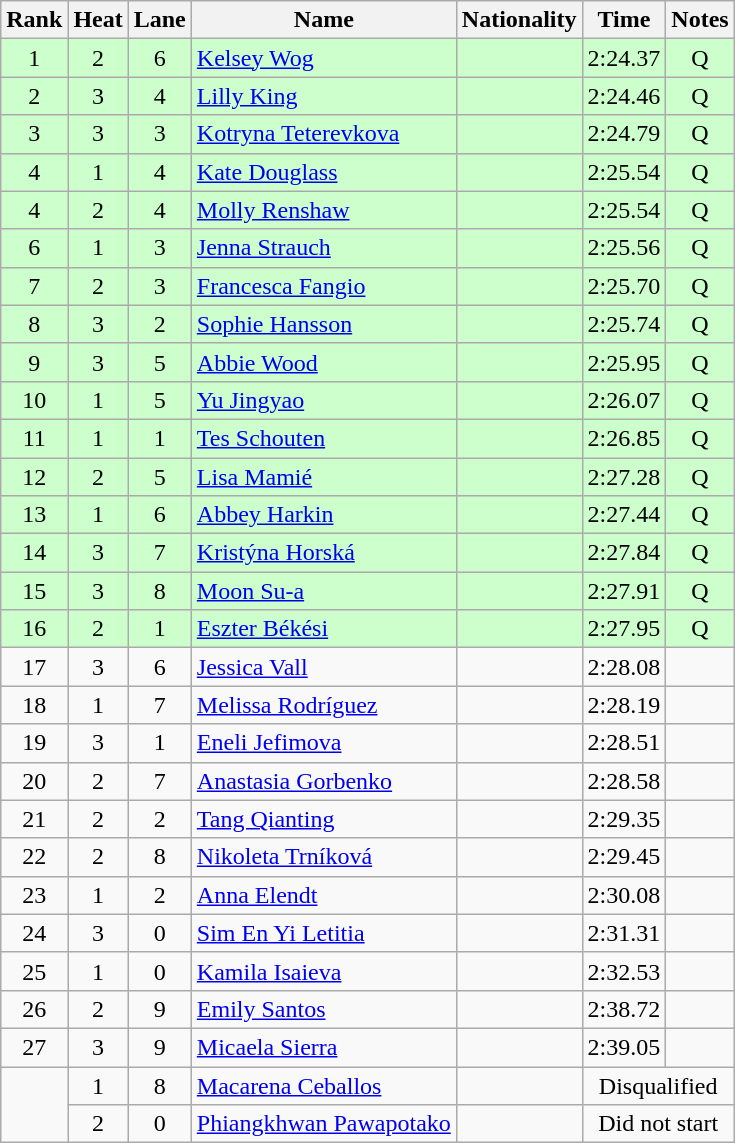<table class="wikitable sortable" style="text-align:center">
<tr>
<th>Rank</th>
<th>Heat</th>
<th>Lane</th>
<th>Name</th>
<th>Nationality</th>
<th>Time</th>
<th>Notes</th>
</tr>
<tr bgcolor=ccffcc>
<td>1</td>
<td>2</td>
<td>6</td>
<td align=left><a href='#'>Kelsey Wog</a></td>
<td align=left></td>
<td>2:24.37</td>
<td>Q</td>
</tr>
<tr bgcolor=ccffcc>
<td>2</td>
<td>3</td>
<td>4</td>
<td align=left><a href='#'>Lilly King</a></td>
<td align=left></td>
<td>2:24.46</td>
<td>Q</td>
</tr>
<tr bgcolor=ccffcc>
<td>3</td>
<td>3</td>
<td>3</td>
<td align=left><a href='#'>Kotryna Teterevkova</a></td>
<td align=left></td>
<td>2:24.79</td>
<td>Q</td>
</tr>
<tr bgcolor=ccffcc>
<td>4</td>
<td>1</td>
<td>4</td>
<td align=left><a href='#'>Kate Douglass</a></td>
<td align=left></td>
<td>2:25.54</td>
<td>Q</td>
</tr>
<tr bgcolor=ccffcc>
<td>4</td>
<td>2</td>
<td>4</td>
<td align=left><a href='#'>Molly Renshaw</a></td>
<td align=left></td>
<td>2:25.54</td>
<td>Q</td>
</tr>
<tr bgcolor=ccffcc>
<td>6</td>
<td>1</td>
<td>3</td>
<td align=left><a href='#'>Jenna Strauch</a></td>
<td align=left></td>
<td>2:25.56</td>
<td>Q</td>
</tr>
<tr bgcolor=ccffcc>
<td>7</td>
<td>2</td>
<td>3</td>
<td align=left><a href='#'>Francesca Fangio</a></td>
<td align=left></td>
<td>2:25.70</td>
<td>Q</td>
</tr>
<tr bgcolor=ccffcc>
<td>8</td>
<td>3</td>
<td>2</td>
<td align=left><a href='#'>Sophie Hansson</a></td>
<td align=left></td>
<td>2:25.74</td>
<td>Q</td>
</tr>
<tr bgcolor=ccffcc>
<td>9</td>
<td>3</td>
<td>5</td>
<td align=left><a href='#'>Abbie Wood</a></td>
<td align=left></td>
<td>2:25.95</td>
<td>Q</td>
</tr>
<tr bgcolor=ccffcc>
<td>10</td>
<td>1</td>
<td>5</td>
<td align=left><a href='#'>Yu Jingyao</a></td>
<td align=left></td>
<td>2:26.07</td>
<td>Q</td>
</tr>
<tr bgcolor=ccffcc>
<td>11</td>
<td>1</td>
<td>1</td>
<td align=left><a href='#'>Tes Schouten</a></td>
<td align=left></td>
<td>2:26.85</td>
<td>Q</td>
</tr>
<tr bgcolor=ccffcc>
<td>12</td>
<td>2</td>
<td>5</td>
<td align=left><a href='#'>Lisa Mamié</a></td>
<td align=left></td>
<td>2:27.28</td>
<td>Q</td>
</tr>
<tr bgcolor=ccffcc>
<td>13</td>
<td>1</td>
<td>6</td>
<td align=left><a href='#'>Abbey Harkin</a></td>
<td align=left></td>
<td>2:27.44</td>
<td>Q</td>
</tr>
<tr bgcolor=ccffcc>
<td>14</td>
<td>3</td>
<td>7</td>
<td align=left><a href='#'>Kristýna Horská</a></td>
<td align=left></td>
<td>2:27.84</td>
<td>Q</td>
</tr>
<tr bgcolor=ccffcc>
<td>15</td>
<td>3</td>
<td>8</td>
<td align=left><a href='#'>Moon Su-a</a></td>
<td align=left></td>
<td>2:27.91</td>
<td>Q</td>
</tr>
<tr bgcolor=ccffcc>
<td>16</td>
<td>2</td>
<td>1</td>
<td align=left><a href='#'>Eszter Békési</a></td>
<td align=left></td>
<td>2:27.95</td>
<td>Q</td>
</tr>
<tr>
<td>17</td>
<td>3</td>
<td>6</td>
<td align=left><a href='#'>Jessica Vall</a></td>
<td align=left></td>
<td>2:28.08</td>
<td></td>
</tr>
<tr>
<td>18</td>
<td>1</td>
<td>7</td>
<td align=left><a href='#'>Melissa Rodríguez</a></td>
<td align=left></td>
<td>2:28.19</td>
<td></td>
</tr>
<tr>
<td>19</td>
<td>3</td>
<td>1</td>
<td align=left><a href='#'>Eneli Jefimova</a></td>
<td align=left></td>
<td>2:28.51</td>
<td></td>
</tr>
<tr>
<td>20</td>
<td>2</td>
<td>7</td>
<td align=left><a href='#'>Anastasia Gorbenko</a></td>
<td align=left></td>
<td>2:28.58</td>
<td></td>
</tr>
<tr>
<td>21</td>
<td>2</td>
<td>2</td>
<td align=left><a href='#'>Tang Qianting</a></td>
<td align=left></td>
<td>2:29.35</td>
<td></td>
</tr>
<tr>
<td>22</td>
<td>2</td>
<td>8</td>
<td align=left><a href='#'>Nikoleta Trníková</a></td>
<td align=left></td>
<td>2:29.45</td>
<td></td>
</tr>
<tr>
<td>23</td>
<td>1</td>
<td>2</td>
<td align=left><a href='#'>Anna Elendt</a></td>
<td align=left></td>
<td>2:30.08</td>
<td></td>
</tr>
<tr>
<td>24</td>
<td>3</td>
<td>0</td>
<td align=left><a href='#'>Sim En Yi Letitia</a></td>
<td align=left></td>
<td>2:31.31</td>
<td></td>
</tr>
<tr>
<td>25</td>
<td>1</td>
<td>0</td>
<td align=left><a href='#'>Kamila Isaieva</a></td>
<td align=left></td>
<td>2:32.53</td>
<td></td>
</tr>
<tr>
<td>26</td>
<td>2</td>
<td>9</td>
<td align=left><a href='#'>Emily Santos</a></td>
<td align=left></td>
<td>2:38.72</td>
<td></td>
</tr>
<tr>
<td>27</td>
<td>3</td>
<td>9</td>
<td align=left><a href='#'>Micaela Sierra</a></td>
<td align=left></td>
<td>2:39.05</td>
<td></td>
</tr>
<tr>
<td rowspan=2></td>
<td>1</td>
<td>8</td>
<td align=left><a href='#'>Macarena Ceballos</a></td>
<td align=left></td>
<td colspan=2>Disqualified</td>
</tr>
<tr>
<td>2</td>
<td>0</td>
<td align=left><a href='#'>Phiangkhwan Pawapotako</a></td>
<td align=left></td>
<td colspan=2>Did not start</td>
</tr>
</table>
